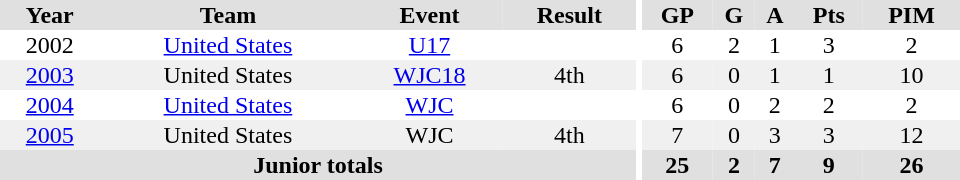<table border="0" cellpadding="1" cellspacing="0" ID="Table3" style="text-align:center; width:40em">
<tr ALIGN="center" bgcolor="#e0e0e0">
<th>Year</th>
<th>Team</th>
<th>Event</th>
<th>Result</th>
<th rowspan="99" bgcolor="#ffffff"></th>
<th>GP</th>
<th>G</th>
<th>A</th>
<th>Pts</th>
<th>PIM</th>
</tr>
<tr>
<td>2002</td>
<td><a href='#'>United States</a></td>
<td><a href='#'>U17</a></td>
<td></td>
<td>6</td>
<td>2</td>
<td>1</td>
<td>3</td>
<td>2</td>
</tr>
<tr bgcolor="#f0f0f0">
<td><a href='#'>2003</a></td>
<td>United States</td>
<td><a href='#'>WJC18</a></td>
<td>4th</td>
<td>6</td>
<td>0</td>
<td>1</td>
<td>1</td>
<td>10</td>
</tr>
<tr>
<td><a href='#'>2004</a></td>
<td><a href='#'>United States</a></td>
<td><a href='#'>WJC</a></td>
<td></td>
<td>6</td>
<td>0</td>
<td>2</td>
<td>2</td>
<td>2</td>
</tr>
<tr bgcolor="#f0f0f0">
<td><a href='#'>2005</a></td>
<td>United States</td>
<td>WJC</td>
<td>4th</td>
<td>7</td>
<td>0</td>
<td>3</td>
<td>3</td>
<td>12</td>
</tr>
<tr bgcolor="#e0e0e0">
<th colspan="4">Junior totals</th>
<th>25</th>
<th>2</th>
<th>7</th>
<th>9</th>
<th>26</th>
</tr>
</table>
